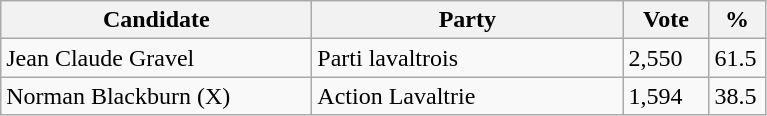<table class="wikitable">
<tr>
<th bgcolor="#DDDDFF" width="200px">Candidate</th>
<th bgcolor="#DDDDFF" width="200px">Party</th>
<th bgcolor="#DDDDFF" width="50px">Vote</th>
<th bgcolor="#DDDDFF" width="30px">%</th>
</tr>
<tr>
<td>Jean Claude Gravel</td>
<td>Parti lavaltrois</td>
<td>2,550</td>
<td>61.5</td>
</tr>
<tr>
<td>Norman Blackburn (X)</td>
<td>Action Lavaltrie</td>
<td>1,594</td>
<td>38.5</td>
</tr>
</table>
